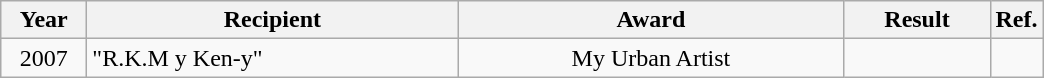<table class="wikitable">
<tr>
<th width="50">Year</th>
<th width="240">Recipient</th>
<th width="250">Award</th>
<th width="90">Result</th>
<th width="18">Ref.</th>
</tr>
<tr>
<td align="center" rowspan="1">2007</td>
<td rowspan="1">"R.K.M y Ken-y"</td>
<td align="center">My Urban Artist</td>
<td></td>
<td></td>
</tr>
</table>
